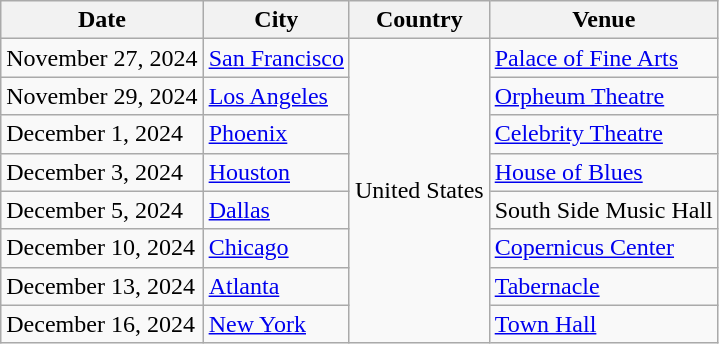<table class="wikitable">
<tr>
<th>Date</th>
<th>City</th>
<th>Country</th>
<th>Venue</th>
</tr>
<tr>
<td>November 27, 2024</td>
<td><a href='#'>San Francisco</a></td>
<td rowspan="8">United States</td>
<td><a href='#'>Palace of Fine Arts</a></td>
</tr>
<tr>
<td>November 29, 2024</td>
<td><a href='#'>Los Angeles</a></td>
<td><a href='#'>Orpheum Theatre</a></td>
</tr>
<tr>
<td>December 1, 2024</td>
<td><a href='#'>Phoenix</a></td>
<td><a href='#'>Celebrity Theatre</a></td>
</tr>
<tr>
<td>December 3, 2024</td>
<td><a href='#'>Houston</a></td>
<td><a href='#'>House of Blues</a></td>
</tr>
<tr>
<td>December 5, 2024</td>
<td><a href='#'>Dallas</a></td>
<td>South Side Music Hall</td>
</tr>
<tr>
<td>December 10, 2024</td>
<td><a href='#'>Chicago</a></td>
<td><a href='#'>Copernicus Center</a></td>
</tr>
<tr>
<td>December 13, 2024</td>
<td><a href='#'>Atlanta</a></td>
<td><a href='#'>Tabernacle</a></td>
</tr>
<tr>
<td>December 16, 2024</td>
<td><a href='#'>New York</a></td>
<td><a href='#'>Town Hall</a></td>
</tr>
</table>
